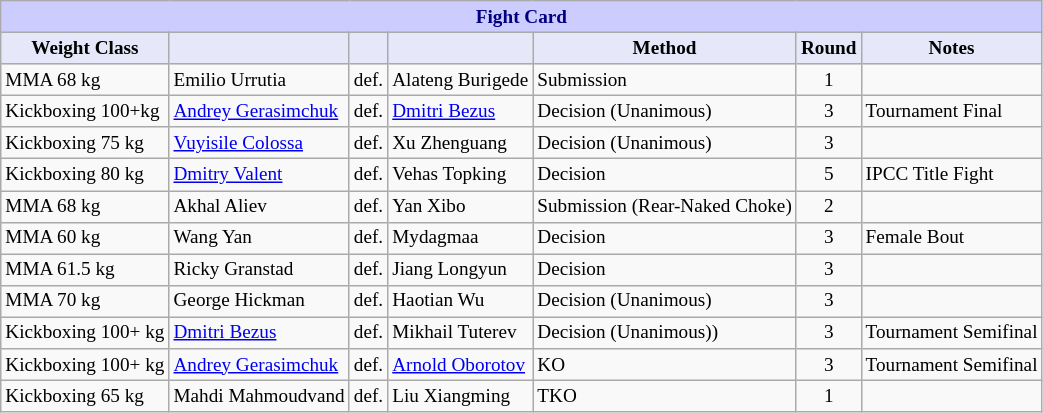<table class="wikitable" style="font-size: 80%;">
<tr>
<th colspan="8" style="background-color: #ccf; color: #000080; text-align: center;"><strong>Fight Card</strong></th>
</tr>
<tr>
<th colspan="1" style="background-color: #E6E8FA; color: #000000; text-align: center;">Weight Class</th>
<th colspan="1" style="background-color: #E6E8FA; color: #000000; text-align: center;"></th>
<th colspan="1" style="background-color: #E6E8FA; color: #000000; text-align: center;"></th>
<th colspan="1" style="background-color: #E6E8FA; color: #000000; text-align: center;"></th>
<th colspan="1" style="background-color: #E6E8FA; color: #000000; text-align: center;">Method</th>
<th colspan="1" style="background-color: #E6E8FA; color: #000000; text-align: center;">Round</th>
<th colspan="1" style="background-color: #E6E8FA; color: #000000; text-align: center;">Notes</th>
</tr>
<tr>
<td>MMA 68 kg</td>
<td> Emilio Urrutia</td>
<td align=center>def.</td>
<td> Alateng Burigede</td>
<td>Submission</td>
<td align=center>1</td>
<td></td>
</tr>
<tr>
<td>Kickboxing 100+kg</td>
<td> <a href='#'>Andrey Gerasimchuk</a></td>
<td align=center>def.</td>
<td> <a href='#'>Dmitri Bezus</a></td>
<td>Decision (Unanimous)</td>
<td align=center>3</td>
<td>Tournament Final</td>
</tr>
<tr>
<td>Kickboxing 75 kg</td>
<td> <a href='#'>Vuyisile Colossa</a></td>
<td align=center>def.</td>
<td> Xu Zhenguang</td>
<td>Decision (Unanimous)</td>
<td align=center>3</td>
<td></td>
</tr>
<tr>
<td>Kickboxing 80 kg</td>
<td> <a href='#'>Dmitry Valent</a></td>
<td align=center>def.</td>
<td> Vehas Topking</td>
<td>Decision</td>
<td align=center>5</td>
<td>IPCC Title Fight</td>
</tr>
<tr>
<td>MMA 68 kg</td>
<td> Akhal Aliev</td>
<td align=center>def.</td>
<td> Yan Xibo</td>
<td>Submission (Rear-Naked Choke)</td>
<td align=center>2</td>
<td></td>
</tr>
<tr>
<td>MMA 60 kg</td>
<td> Wang Yan</td>
<td align=center>def.</td>
<td> Mydagmaa</td>
<td>Decision</td>
<td align=center>3</td>
<td>Female Bout</td>
</tr>
<tr>
<td>MMA 61.5 kg</td>
<td> Ricky Granstad</td>
<td align=center>def.</td>
<td> Jiang Longyun</td>
<td>Decision</td>
<td align=center>3</td>
<td></td>
</tr>
<tr>
<td>MMA 70 kg</td>
<td> George Hickman</td>
<td align=center>def.</td>
<td> Haotian Wu</td>
<td>Decision (Unanimous)</td>
<td align=center>3</td>
<td></td>
</tr>
<tr>
<td>Kickboxing 100+ kg</td>
<td> <a href='#'>Dmitri Bezus</a></td>
<td align=center>def.</td>
<td> Mikhail Tuterev</td>
<td>Decision (Unanimous))</td>
<td align=center>3</td>
<td>Tournament Semifinal</td>
</tr>
<tr>
<td>Kickboxing 100+ kg</td>
<td> <a href='#'>Andrey Gerasimchuk</a></td>
<td align=center>def.</td>
<td> <a href='#'>Arnold Oborotov</a></td>
<td>KO</td>
<td align=center>3</td>
<td>Tournament Semifinal</td>
</tr>
<tr>
<td>Kickboxing 65 kg</td>
<td> Mahdi Mahmoudvand</td>
<td align=center>def.</td>
<td> Liu Xiangming</td>
<td>TKO</td>
<td align=center>1</td>
<td></td>
</tr>
</table>
